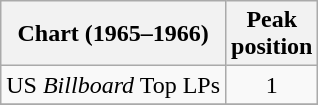<table class="wikitable">
<tr>
<th>Chart (1965–1966)</th>
<th>Peak<br>position</th>
</tr>
<tr>
<td>US <em>Billboard</em> Top LPs</td>
<td align="center">1</td>
</tr>
<tr>
</tr>
</table>
